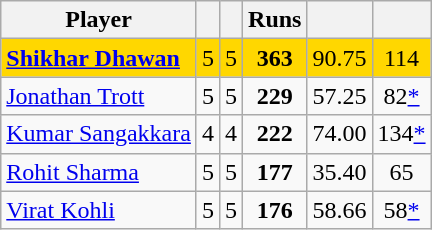<table class="wikitable" style="text-align:center">
<tr>
<th>Player</th>
<th></th>
<th></th>
<th>Runs</th>
<th></th>
<th></th>
</tr>
<tr style="background:gold">
<td style="text-align:left"><strong> <a href='#'>Shikhar Dhawan</a></strong></td>
<td style="text-align:left">5</td>
<td>5</td>
<td><strong>363</strong></td>
<td>90.75</td>
<td>114</td>
</tr>
<tr>
<td style="text-align:left"> <a href='#'>Jonathan Trott</a></td>
<td style="text-align:left">5</td>
<td>5</td>
<td><strong>229</strong></td>
<td>57.25</td>
<td>82<a href='#'>*</a></td>
</tr>
<tr>
<td style="text-align:left"> <a href='#'>Kumar Sangakkara</a></td>
<td style="text-align:left">4</td>
<td>4</td>
<td><strong>222</strong></td>
<td>74.00</td>
<td>134<a href='#'>*</a></td>
</tr>
<tr>
<td style="text-align:left"> <a href='#'>Rohit Sharma</a></td>
<td style="text-align:left">5</td>
<td>5</td>
<td><strong>177</strong></td>
<td>35.40</td>
<td>65</td>
</tr>
<tr>
<td style="text-align:left"> <a href='#'>Virat Kohli</a></td>
<td style="text-align:left">5</td>
<td>5</td>
<td><strong>176</strong></td>
<td>58.66</td>
<td>58<a href='#'>*</a></td>
</tr>
</table>
